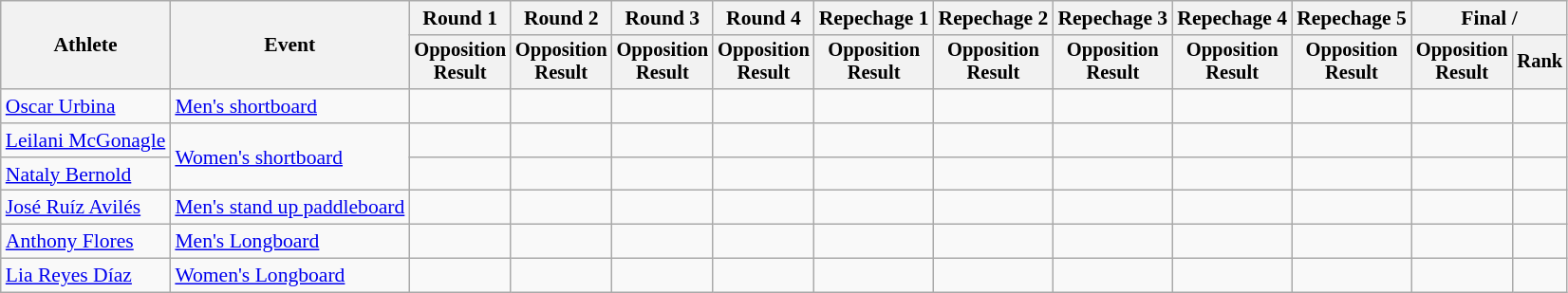<table class=wikitable style=font-size:90%;text-align:center>
<tr>
<th rowspan=2>Athlete</th>
<th rowspan=2>Event</th>
<th>Round 1</th>
<th>Round 2</th>
<th>Round 3</th>
<th>Round 4</th>
<th>Repechage 1</th>
<th>Repechage 2</th>
<th>Repechage 3</th>
<th>Repechage 4</th>
<th>Repechage 5</th>
<th colspan=2>Final / </th>
</tr>
<tr style=font-size:95%>
<th>Opposition<br>Result</th>
<th>Opposition<br>Result</th>
<th>Opposition<br>Result</th>
<th>Opposition<br>Result</th>
<th>Opposition<br>Result</th>
<th>Opposition<br>Result</th>
<th>Opposition<br>Result</th>
<th>Opposition<br>Result</th>
<th>Opposition<br>Result</th>
<th>Opposition<br>Result</th>
<th>Rank</th>
</tr>
<tr>
<td align=left><a href='#'>Oscar Urbina</a></td>
<td align=left><a href='#'>Men's shortboard</a></td>
<td></td>
<td></td>
<td></td>
<td></td>
<td></td>
<td></td>
<td></td>
<td></td>
<td></td>
<td></td>
<td></td>
</tr>
<tr>
<td align=left><a href='#'>Leilani McGonagle</a></td>
<td align=left rowspan=2><a href='#'>Women's shortboard</a></td>
<td></td>
<td></td>
<td></td>
<td></td>
<td></td>
<td></td>
<td></td>
<td></td>
<td></td>
<td></td>
<td></td>
</tr>
<tr>
<td align=left><a href='#'>Nataly Bernold</a></td>
<td></td>
<td></td>
<td></td>
<td></td>
<td></td>
<td></td>
<td></td>
<td></td>
<td></td>
<td></td>
<td></td>
</tr>
<tr>
<td align=left><a href='#'>José Ruíz Avilés</a></td>
<td align=left><a href='#'>Men's stand up paddleboard</a></td>
<td></td>
<td></td>
<td></td>
<td></td>
<td></td>
<td></td>
<td></td>
<td></td>
<td></td>
<td></td>
<td></td>
</tr>
<tr>
<td align=left><a href='#'>Anthony Flores</a></td>
<td align=left><a href='#'>Men's Longboard</a></td>
<td></td>
<td></td>
<td></td>
<td></td>
<td></td>
<td></td>
<td></td>
<td></td>
<td></td>
<td></td>
<td></td>
</tr>
<tr>
<td align=left><a href='#'>Lia Reyes Díaz</a></td>
<td align=left><a href='#'>Women's Longboard</a></td>
<td></td>
<td></td>
<td></td>
<td></td>
<td></td>
<td></td>
<td></td>
<td></td>
<td></td>
<td></td>
<td></td>
</tr>
</table>
